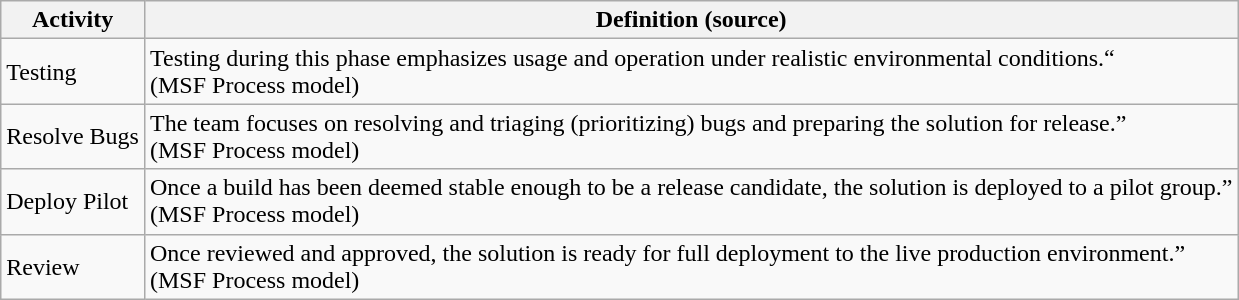<table class="wikitable">
<tr>
<th>Activity</th>
<th>Definition (source)</th>
</tr>
<tr>
<td>Testing</td>
<td>Testing during this phase emphasizes usage and operation under realistic environmental conditions.“<br>(MSF Process model)</td>
</tr>
<tr>
<td>Resolve Bugs</td>
<td>The team focuses on resolving and triaging (prioritizing) bugs and preparing the solution for release.”<br>(MSF Process model)</td>
</tr>
<tr>
<td>Deploy Pilot</td>
<td>Once a build has been deemed stable enough to be a release candidate, the solution is deployed to a pilot group.”<br>(MSF Process model)</td>
</tr>
<tr>
<td>Review</td>
<td>Once reviewed and approved, the solution is ready for full deployment to the live production environment.”<br>(MSF Process model)</td>
</tr>
</table>
